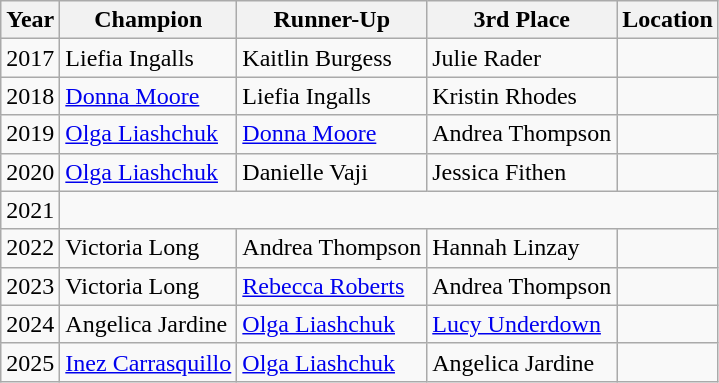<table class="wikitable">
<tr>
<th>Year</th>
<th>Champion</th>
<th>Runner-Up</th>
<th>3rd Place</th>
<th>Location</th>
</tr>
<tr>
<td>2017</td>
<td> Liefia Ingalls</td>
<td> Kaitlin Burgess</td>
<td> Julie Rader</td>
<td> </td>
</tr>
<tr>
<td>2018</td>
<td> <a href='#'>Donna Moore</a></td>
<td> Liefia Ingalls</td>
<td> Kristin Rhodes</td>
<td> </td>
</tr>
<tr>
<td>2019</td>
<td> <a href='#'>Olga Liashchuk</a></td>
<td> <a href='#'>Donna Moore</a></td>
<td> Andrea Thompson</td>
<td> </td>
</tr>
<tr>
<td>2020</td>
<td> <a href='#'>Olga Liashchuk</a></td>
<td> Danielle Vaji</td>
<td> Jessica Fithen</td>
<td> </td>
</tr>
<tr>
<td>2021</td>
<td colspan="4"></td>
</tr>
<tr>
<td>2022</td>
<td> Victoria Long</td>
<td> Andrea Thompson</td>
<td> Hannah Linzay</td>
<td> </td>
</tr>
<tr>
<td>2023</td>
<td> Victoria Long</td>
<td> <a href='#'>Rebecca Roberts</a></td>
<td> Andrea Thompson</td>
<td> </td>
</tr>
<tr>
<td>2024</td>
<td> Angelica Jardine</td>
<td> <a href='#'>Olga Liashchuk</a></td>
<td> <a href='#'>Lucy Underdown</a></td>
<td> </td>
</tr>
<tr>
<td>2025</td>
<td> <a href='#'>Inez Carrasquillo</a></td>
<td> <a href='#'>Olga Liashchuk</a></td>
<td> Angelica Jardine</td>
<td> </td>
</tr>
</table>
